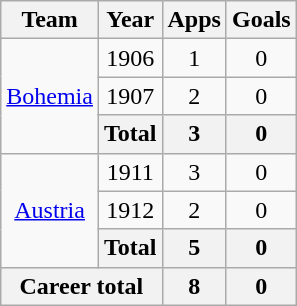<table class="wikitable" style="text-align:center">
<tr>
<th>Team</th>
<th>Year</th>
<th>Apps</th>
<th>Goals</th>
</tr>
<tr>
<td rowspan="3"><a href='#'>Bohemia</a></td>
<td>1906</td>
<td>1</td>
<td>0</td>
</tr>
<tr>
<td>1907</td>
<td>2</td>
<td>0</td>
</tr>
<tr>
<th>Total</th>
<th>3</th>
<th>0</th>
</tr>
<tr>
<td rowspan="3"><a href='#'>Austria</a></td>
<td>1911</td>
<td>3</td>
<td>0</td>
</tr>
<tr>
<td>1912</td>
<td>2</td>
<td>0</td>
</tr>
<tr>
<th>Total</th>
<th>5</th>
<th>0</th>
</tr>
<tr>
<th colspan="2">Career total</th>
<th>8</th>
<th>0</th>
</tr>
</table>
